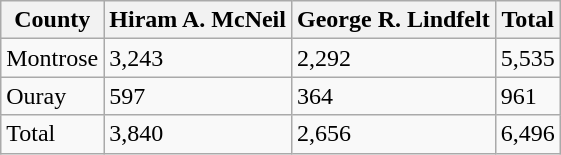<table class="wikitable mw-collapsible">
<tr>
<th>County</th>
<th>Hiram A. McNeil</th>
<th>George R. Lindfelt</th>
<th>Total</th>
</tr>
<tr>
<td>Montrose</td>
<td>3,243</td>
<td>2,292</td>
<td>5,535</td>
</tr>
<tr>
<td>Ouray</td>
<td>597</td>
<td>364</td>
<td>961</td>
</tr>
<tr>
<td>Total</td>
<td>3,840</td>
<td>2,656</td>
<td>6,496</td>
</tr>
</table>
